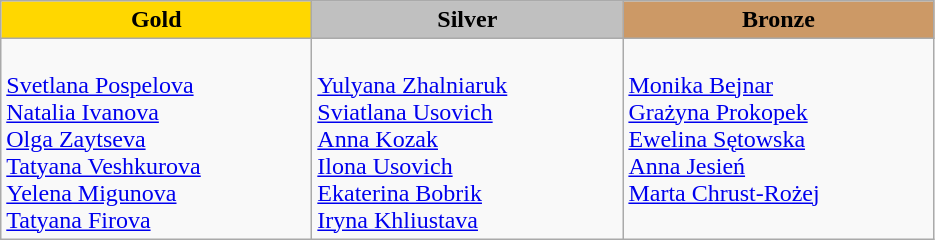<table class="wikitable" style="text-align:left">
<tr align="center">
<td width=200 bgcolor=gold><strong>Gold</strong></td>
<td width=200 bgcolor=silver><strong>Silver</strong></td>
<td width=200 bgcolor=CC9966><strong>Bronze</strong></td>
</tr>
<tr>
<td><em></em><br><a href='#'>Svetlana Pospelova</a> <br> <a href='#'>Natalia Ivanova</a> <br> <a href='#'>Olga Zaytseva</a> <br><a href='#'>Tatyana Veshkurova</a><br><a href='#'>Yelena Migunova</a><br><a href='#'>Tatyana Firova</a></td>
<td><em></em><br> <a href='#'>Yulyana Zhalniaruk</a> <br> <a href='#'>Sviatlana Usovich</a> <br> <a href='#'>Anna Kozak</a> <br><a href='#'>Ilona Usovich</a><br><a href='#'>Ekaterina Bobrik</a><br><a href='#'>Iryna Khliustava</a></td>
<td><em></em><br><a href='#'>Monika Bejnar</a><br> <a href='#'>Grażyna Prokopek</a><br> <a href='#'>Ewelina Sętowska</a><br> <a href='#'>Anna Jesień</a><br><a href='#'>Marta Chrust-Rożej</a><br><br></td>
</tr>
</table>
